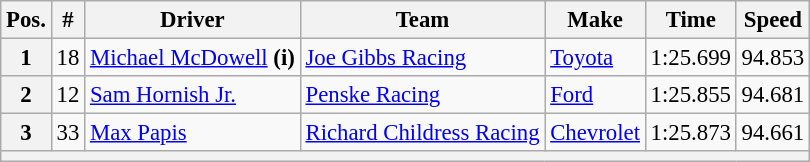<table class="wikitable" style="font-size:95%">
<tr>
<th>Pos.</th>
<th>#</th>
<th>Driver</th>
<th>Team</th>
<th>Make</th>
<th>Time</th>
<th>Speed</th>
</tr>
<tr>
<th>1</th>
<td>18</td>
<td><a href='#'>Michael McDowell</a> <strong>(i)</strong></td>
<td><a href='#'>Joe Gibbs Racing</a></td>
<td><a href='#'>Toyota</a></td>
<td>1:25.699</td>
<td>94.853</td>
</tr>
<tr>
<th>2</th>
<td>12</td>
<td><a href='#'>Sam Hornish Jr.</a></td>
<td><a href='#'>Penske Racing</a></td>
<td><a href='#'>Ford</a></td>
<td>1:25.855</td>
<td>94.681</td>
</tr>
<tr>
<th>3</th>
<td>33</td>
<td><a href='#'>Max Papis</a></td>
<td><a href='#'>Richard Childress Racing</a></td>
<td><a href='#'>Chevrolet</a></td>
<td>1:25.873</td>
<td>94.661</td>
</tr>
<tr>
<th colspan="7"></th>
</tr>
</table>
